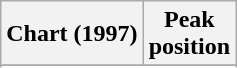<table class="wikitable plainrowheaders sortable">
<tr>
<th scope="col">Chart (1997)</th>
<th scope="col">Peak<br>position</th>
</tr>
<tr>
</tr>
<tr>
</tr>
<tr>
</tr>
<tr>
</tr>
<tr>
</tr>
<tr>
</tr>
<tr>
</tr>
<tr>
</tr>
<tr>
</tr>
<tr>
</tr>
<tr>
</tr>
<tr>
</tr>
<tr>
</tr>
<tr>
</tr>
<tr>
</tr>
</table>
